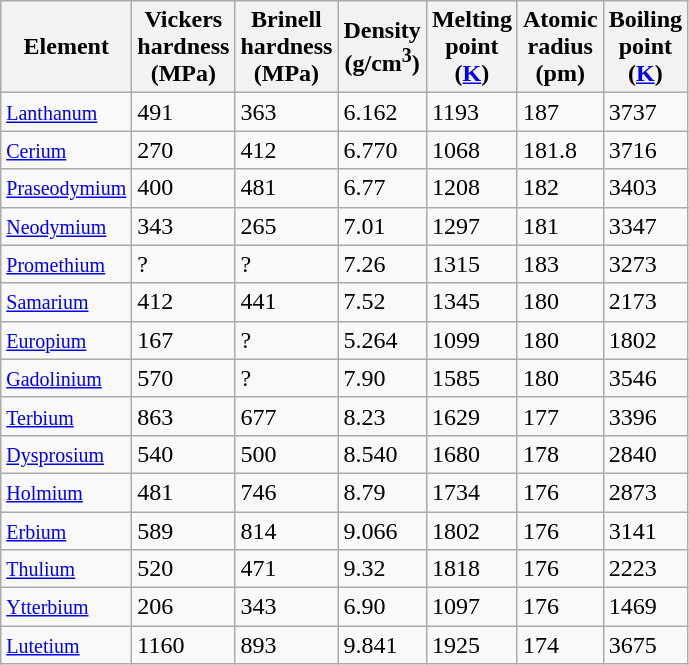<table class="wikitable">
<tr>
<th>Element</th>
<th>Vickers <br> hardness <br> (MPa)</th>
<th>Brinell <br> hardness <br> (MPa)</th>
<th>Density <br> (g/cm<sup>3</sup>)</th>
<th>Melting <br> point <br> (<a href='#'>K</a>)</th>
<th>Atomic <br> radius <br> (pm)</th>
<th>Boiling <br> point <br> (<a href='#'>K</a>)</th>
</tr>
<tr>
<td><small><a href='#'>Lanthanum</a></small></td>
<td>491</td>
<td>363</td>
<td>6.162</td>
<td>1193</td>
<td>187</td>
<td>3737</td>
</tr>
<tr>
<td><small><a href='#'>Cerium</a></small></td>
<td>270</td>
<td>412</td>
<td>6.770</td>
<td>1068</td>
<td>181.8</td>
<td>3716</td>
</tr>
<tr>
<td><small><a href='#'>Praseodymium</a></small></td>
<td>400</td>
<td>481</td>
<td>6.77</td>
<td>1208</td>
<td>182</td>
<td>3403</td>
</tr>
<tr>
<td><small><a href='#'>Neodymium</a></small></td>
<td>343</td>
<td>265</td>
<td>7.01</td>
<td>1297</td>
<td>181</td>
<td>3347</td>
</tr>
<tr>
<td><small><a href='#'>Promethium</a></small></td>
<td>?</td>
<td>?</td>
<td>7.26</td>
<td>1315</td>
<td>183</td>
<td>3273</td>
</tr>
<tr>
<td><small><a href='#'>Samarium</a></small></td>
<td>412</td>
<td>441</td>
<td>7.52</td>
<td>1345</td>
<td>180</td>
<td>2173</td>
</tr>
<tr>
<td><small><a href='#'>Europium</a></small></td>
<td>167</td>
<td>?</td>
<td>5.264</td>
<td>1099</td>
<td>180</td>
<td>1802</td>
</tr>
<tr>
<td><small><a href='#'>Gadolinium</a></small></td>
<td>570</td>
<td>?</td>
<td>7.90</td>
<td>1585</td>
<td>180</td>
<td>3546</td>
</tr>
<tr>
<td><small><a href='#'>Terbium</a></small></td>
<td>863</td>
<td>677</td>
<td>8.23</td>
<td>1629</td>
<td>177</td>
<td>3396</td>
</tr>
<tr>
<td><small><a href='#'>Dysprosium</a></small></td>
<td>540</td>
<td>500</td>
<td>8.540</td>
<td>1680</td>
<td>178</td>
<td>2840</td>
</tr>
<tr>
<td><small><a href='#'>Holmium</a></small></td>
<td>481</td>
<td>746</td>
<td>8.79</td>
<td>1734</td>
<td>176</td>
<td>2873</td>
</tr>
<tr>
<td><small><a href='#'>Erbium</a></small></td>
<td>589</td>
<td>814</td>
<td>9.066</td>
<td>1802</td>
<td>176</td>
<td>3141</td>
</tr>
<tr>
<td><small><a href='#'>Thulium</a></small></td>
<td>520</td>
<td>471</td>
<td>9.32</td>
<td>1818</td>
<td>176</td>
<td>2223</td>
</tr>
<tr>
<td><small><a href='#'>Ytterbium</a></small></td>
<td>206</td>
<td>343</td>
<td>6.90</td>
<td>1097</td>
<td>176</td>
<td>1469</td>
</tr>
<tr>
<td><small><a href='#'>Lutetium</a></small></td>
<td>1160</td>
<td>893</td>
<td>9.841</td>
<td>1925</td>
<td>174</td>
<td>3675</td>
</tr>
</table>
